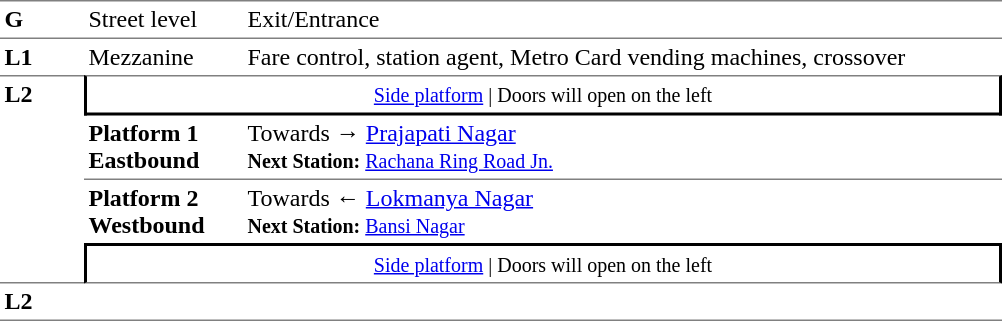<table table border=0 cellspacing=0 cellpadding=3>
<tr>
<td style="border-bottom:solid 1px grey;border-top:solid 1px grey;" width=50 valign=top><strong>G</strong></td>
<td style="border-top:solid 1px grey;border-bottom:solid 1px grey;" width=100 valign=top>Street level</td>
<td style="border-top:solid 1px grey;border-bottom:solid 1px grey;" width=500 valign=top>Exit/Entrance</td>
</tr>
<tr>
<td valign=top><strong>L1</strong></td>
<td valign=top>Mezzanine</td>
<td valign=top>Fare control, station agent, Metro Card vending machines, crossover<br></td>
</tr>
<tr>
<td style="border-top:solid 1px grey;border-bottom:solid 1px grey;" width=50 rowspan=4 valign=top><strong>L2</strong></td>
<td style="border-top:solid 1px grey;border-right:solid 2px black;border-left:solid 2px black;border-bottom:solid 2px black;text-align:center;" colspan=2><small><a href='#'>Side platform</a> | Doors will open on the left </small></td>
</tr>
<tr>
<td style="border-bottom:solid 1px grey;" width=100><span><strong>Platform 1</strong><br><strong>Eastbound</strong></span></td>
<td style="border-bottom:solid 1px grey;" width=500>Towards → <a href='#'>Prajapati Nagar</a><br><small><strong>Next Station:</strong> <a href='#'>Rachana Ring Road Jn.</a></small></td>
</tr>
<tr>
<td><span><strong>Platform 2</strong><br><strong>Westbound</strong></span></td>
<td>Towards ← <a href='#'>Lokmanya Nagar</a><br><small><strong>Next Station:</strong> <a href='#'>Bansi Nagar</a></small></td>
</tr>
<tr>
<td style="border-top:solid 2px black;border-right:solid 2px black;border-left:solid 2px black;border-bottom:solid 1px grey;" colspan=2  align=center><small><a href='#'>Side platform</a> | Doors will open on the left </small></td>
</tr>
<tr>
<td style="border-bottom:solid 1px grey;" width=50 rowspan=2 valign=top><strong>L2</strong></td>
<td style="border-bottom:solid 1px grey;" width=100></td>
<td style="border-bottom:solid 1px grey;" width=500></td>
</tr>
<tr>
</tr>
</table>
